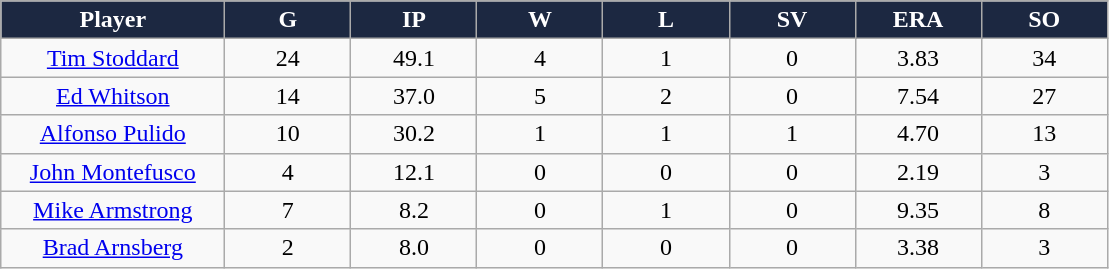<table class="wikitable sortable">
<tr>
<th style="background:#1c2841;color:white;" width="16%">Player</th>
<th style="background:#1c2841;color:white;" width="9%">G</th>
<th style="background:#1c2841;color:white;" width="9%">IP</th>
<th style="background:#1c2841;color:white;" width="9%">W</th>
<th style="background:#1c2841;color:white;" width="9%">L</th>
<th style="background:#1c2841;color:white;" width="9%">SV</th>
<th style="background:#1c2841;color:white;" width="9%">ERA</th>
<th style="background:#1c2841;color:white;" width="9%">SO</th>
</tr>
<tr align="center">
<td><a href='#'>Tim Stoddard</a></td>
<td>24</td>
<td>49.1</td>
<td>4</td>
<td>1</td>
<td>0</td>
<td>3.83</td>
<td>34</td>
</tr>
<tr align="center">
<td><a href='#'>Ed Whitson</a></td>
<td>14</td>
<td>37.0</td>
<td>5</td>
<td>2</td>
<td>0</td>
<td>7.54</td>
<td>27</td>
</tr>
<tr align="center">
<td><a href='#'>Alfonso Pulido</a></td>
<td>10</td>
<td>30.2</td>
<td>1</td>
<td>1</td>
<td>1</td>
<td>4.70</td>
<td>13</td>
</tr>
<tr align="center">
<td><a href='#'>John Montefusco</a></td>
<td>4</td>
<td>12.1</td>
<td>0</td>
<td>0</td>
<td>0</td>
<td>2.19</td>
<td>3</td>
</tr>
<tr align="center">
<td><a href='#'>Mike Armstrong</a></td>
<td>7</td>
<td>8.2</td>
<td>0</td>
<td>1</td>
<td>0</td>
<td>9.35</td>
<td>8</td>
</tr>
<tr align="center">
<td><a href='#'>Brad Arnsberg</a></td>
<td>2</td>
<td>8.0</td>
<td>0</td>
<td>0</td>
<td>0</td>
<td>3.38</td>
<td>3</td>
</tr>
</table>
